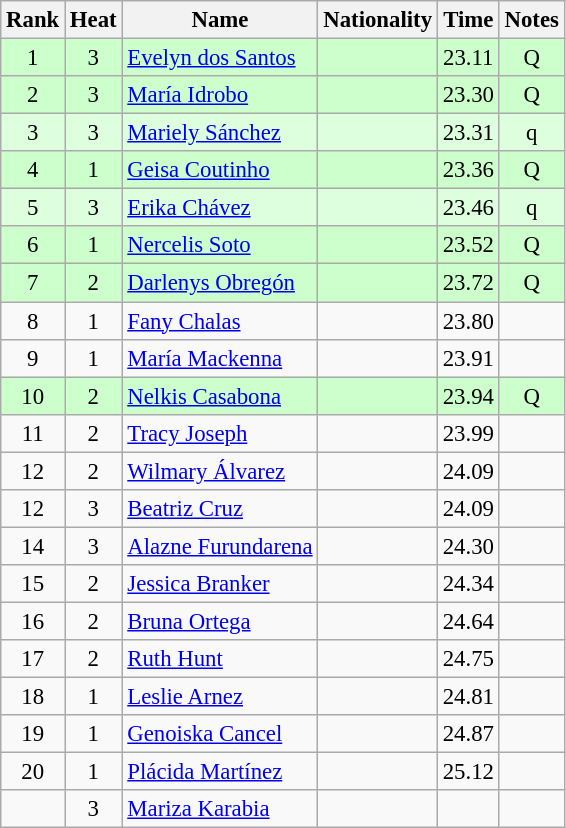<table class="wikitable sortable" style="text-align:center;font-size:95%">
<tr>
<th>Rank</th>
<th>Heat</th>
<th>Name</th>
<th>Nationality</th>
<th>Time</th>
<th>Notes</th>
</tr>
<tr bgcolor=ccffcc>
<td>1</td>
<td>3</td>
<td align=left><a href='#'>Evelyn dos Santos</a></td>
<td align=left></td>
<td>23.11</td>
<td>Q</td>
</tr>
<tr bgcolor=ccffcc>
<td>2</td>
<td>3</td>
<td align=left><a href='#'>María Idrobo</a></td>
<td align=left></td>
<td>23.30</td>
<td>Q</td>
</tr>
<tr bgcolor=ddffdd>
<td>3</td>
<td>3</td>
<td align=left><a href='#'>Mariely Sánchez</a></td>
<td align=left></td>
<td>23.31</td>
<td>q</td>
</tr>
<tr bgcolor=ccffcc>
<td>4</td>
<td>1</td>
<td align=left><a href='#'>Geisa Coutinho</a></td>
<td align=left></td>
<td>23.36</td>
<td>Q</td>
</tr>
<tr bgcolor=ddffdd>
<td>5</td>
<td>3</td>
<td align=left><a href='#'>Erika Chávez</a></td>
<td align=left></td>
<td>23.46</td>
<td>q</td>
</tr>
<tr bgcolor=ccffcc>
<td>6</td>
<td>1</td>
<td align=left><a href='#'>Nercelis Soto</a></td>
<td align=left></td>
<td>23.52</td>
<td>Q</td>
</tr>
<tr bgcolor=ccffcc>
<td>7</td>
<td>2</td>
<td align=left><a href='#'>Darlenys Obregón</a></td>
<td align=left></td>
<td>23.72</td>
<td>Q</td>
</tr>
<tr>
<td>8</td>
<td>1</td>
<td align=left><a href='#'>Fany Chalas</a></td>
<td align=left></td>
<td>23.80</td>
<td></td>
</tr>
<tr>
<td>9</td>
<td>1</td>
<td align=left><a href='#'>María Mackenna</a></td>
<td align=left></td>
<td>23.91</td>
<td></td>
</tr>
<tr bgcolor=ccffcc>
<td>10</td>
<td>2</td>
<td align=left><a href='#'>Nelkis Casabona</a></td>
<td align=left></td>
<td>23.94</td>
<td>Q</td>
</tr>
<tr>
<td>11</td>
<td>2</td>
<td align=left><a href='#'>Tracy Joseph</a></td>
<td align=left></td>
<td>23.99</td>
<td></td>
</tr>
<tr>
<td>12</td>
<td>2</td>
<td align=left><a href='#'>Wilmary Álvarez</a></td>
<td align=left></td>
<td>24.09</td>
<td></td>
</tr>
<tr>
<td>12</td>
<td>3</td>
<td align=left><a href='#'>Beatriz Cruz</a></td>
<td align=left></td>
<td>24.09</td>
<td></td>
</tr>
<tr>
<td>14</td>
<td>3</td>
<td align=left><a href='#'>Alazne Furundarena</a></td>
<td align=left></td>
<td>24.30</td>
<td></td>
</tr>
<tr>
<td>15</td>
<td>2</td>
<td align=left><a href='#'>Jessica Branker</a></td>
<td align=left></td>
<td>24.34</td>
<td></td>
</tr>
<tr>
<td>16</td>
<td>2</td>
<td align=left><a href='#'>Bruna Ortega</a></td>
<td align=left></td>
<td>24.64</td>
<td></td>
</tr>
<tr>
<td>17</td>
<td>2</td>
<td align=left><a href='#'>Ruth Hunt</a></td>
<td align=left></td>
<td>24.75</td>
<td></td>
</tr>
<tr>
<td>18</td>
<td>1</td>
<td align=left><a href='#'>Leslie Arnez</a></td>
<td align=left></td>
<td>24.81</td>
<td></td>
</tr>
<tr>
<td>19</td>
<td>1</td>
<td align=left><a href='#'>Genoiska Cancel</a></td>
<td align=left></td>
<td>24.87</td>
<td></td>
</tr>
<tr>
<td>20</td>
<td>1</td>
<td align=left><a href='#'>Plácida Martínez</a></td>
<td align=left></td>
<td>25.12</td>
<td></td>
</tr>
<tr>
<td></td>
<td>3</td>
<td align=left><a href='#'>Mariza Karabia</a></td>
<td align=left></td>
<td></td>
<td></td>
</tr>
</table>
